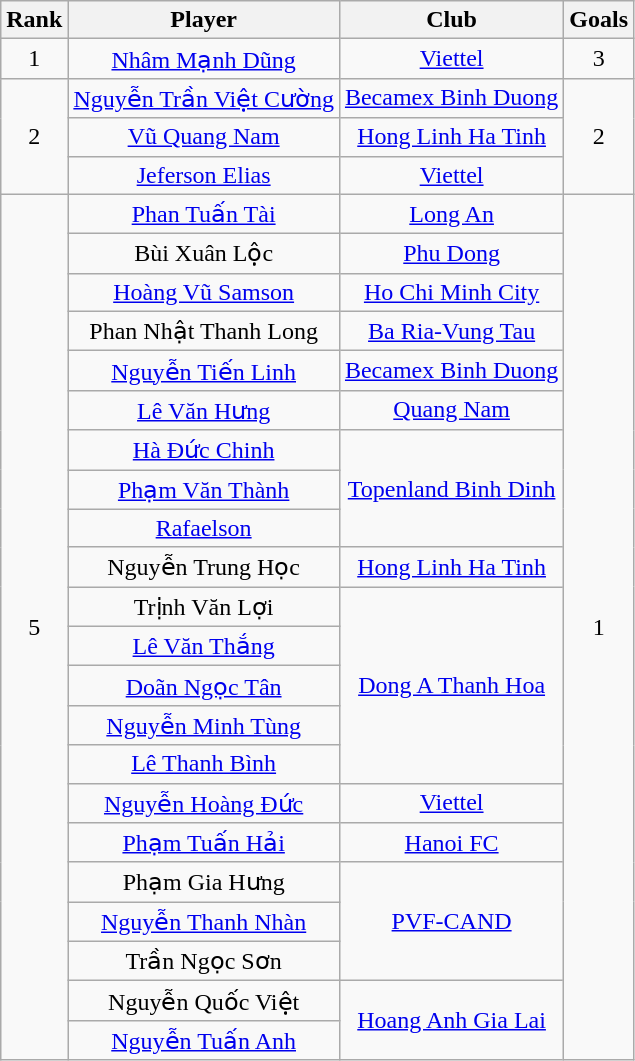<table class="wikitable sortable" style="text-align:center">
<tr>
<th>Rank</th>
<th>Player</th>
<th>Club</th>
<th>Goals</th>
</tr>
<tr>
<td>1</td>
<td><a href='#'>Nhâm Mạnh Dũng</a></td>
<td><a href='#'>Viettel</a></td>
<td>3</td>
</tr>
<tr>
<td rowspan='3'>2</td>
<td><a href='#'>Nguyễn Trần Việt Cường</a></td>
<td><a href='#'>Becamex Binh Duong</a></td>
<td rowspan='3'>2</td>
</tr>
<tr>
<td><a href='#'>Vũ Quang Nam</a></td>
<td><a href='#'>Hong Linh Ha Tinh</a></td>
</tr>
<tr>
<td> <a href='#'>Jeferson Elias</a></td>
<td><a href='#'>Viettel</a></td>
</tr>
<tr>
<td rowspan='22'>5</td>
<td><a href='#'>Phan Tuấn Tài</a></td>
<td><a href='#'>Long An</a></td>
<td rowspan='22'>1</td>
</tr>
<tr>
<td>Bùi Xuân Lộc</td>
<td><a href='#'>Phu Dong</a></td>
</tr>
<tr>
<td><a href='#'>Hoàng Vũ Samson</a></td>
<td><a href='#'>Ho Chi Minh City</a></td>
</tr>
<tr>
<td>Phan Nhật Thanh Long</td>
<td><a href='#'>Ba Ria-Vung Tau</a></td>
</tr>
<tr>
<td><a href='#'>Nguyễn Tiến Linh</a></td>
<td><a href='#'>Becamex Binh Duong</a></td>
</tr>
<tr>
<td><a href='#'>Lê Văn Hưng</a></td>
<td><a href='#'>Quang Nam</a></td>
</tr>
<tr>
<td><a href='#'>Hà Đức Chinh</a></td>
<td rowspan="3"><a href='#'>Topenland Binh Dinh</a></td>
</tr>
<tr>
<td><a href='#'>Phạm Văn Thành</a></td>
</tr>
<tr>
<td> <a href='#'>Rafaelson</a></td>
</tr>
<tr>
<td>Nguyễn Trung Học</td>
<td><a href='#'>Hong Linh Ha Tinh</a></td>
</tr>
<tr>
<td>Trịnh Văn Lợi</td>
<td rowspan='5'><a href='#'>Dong A Thanh Hoa</a></td>
</tr>
<tr>
<td><a href='#'>Lê Văn Thắng</a></td>
</tr>
<tr>
<td><a href='#'>Doãn Ngọc Tân</a></td>
</tr>
<tr>
<td><a href='#'>Nguyễn Minh Tùng</a></td>
</tr>
<tr>
<td><a href='#'>Lê Thanh Bình</a></td>
</tr>
<tr>
<td><a href='#'>Nguyễn Hoàng Đức</a></td>
<td><a href='#'>Viettel</a></td>
</tr>
<tr>
<td><a href='#'>Phạm Tuấn Hải</a></td>
<td><a href='#'>Hanoi FC</a></td>
</tr>
<tr>
<td>Phạm Gia Hưng</td>
<td rowspan='3'><a href='#'>PVF-CAND</a></td>
</tr>
<tr>
<td><a href='#'>Nguyễn Thanh Nhàn</a></td>
</tr>
<tr>
<td>Trần Ngọc Sơn</td>
</tr>
<tr>
<td>Nguyễn Quốc Việt</td>
<td rowspan="2"><a href='#'>Hoang Anh Gia Lai</a></td>
</tr>
<tr>
<td><a href='#'>Nguyễn Tuấn Anh</a></td>
</tr>
</table>
